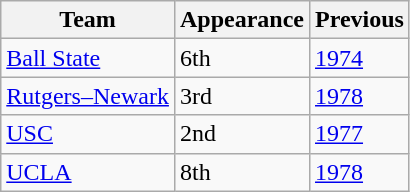<table class="wikitable sortable">
<tr>
<th>Team</th>
<th>Appearance</th>
<th>Previous</th>
</tr>
<tr>
<td><a href='#'>Ball State</a></td>
<td>6th</td>
<td><a href='#'>1974</a></td>
</tr>
<tr>
<td><a href='#'>Rutgers–Newark</a></td>
<td>3rd</td>
<td><a href='#'>1978</a></td>
</tr>
<tr>
<td><a href='#'>USC</a></td>
<td>2nd</td>
<td><a href='#'>1977</a></td>
</tr>
<tr>
<td><a href='#'>UCLA</a></td>
<td>8th</td>
<td><a href='#'>1978</a></td>
</tr>
</table>
